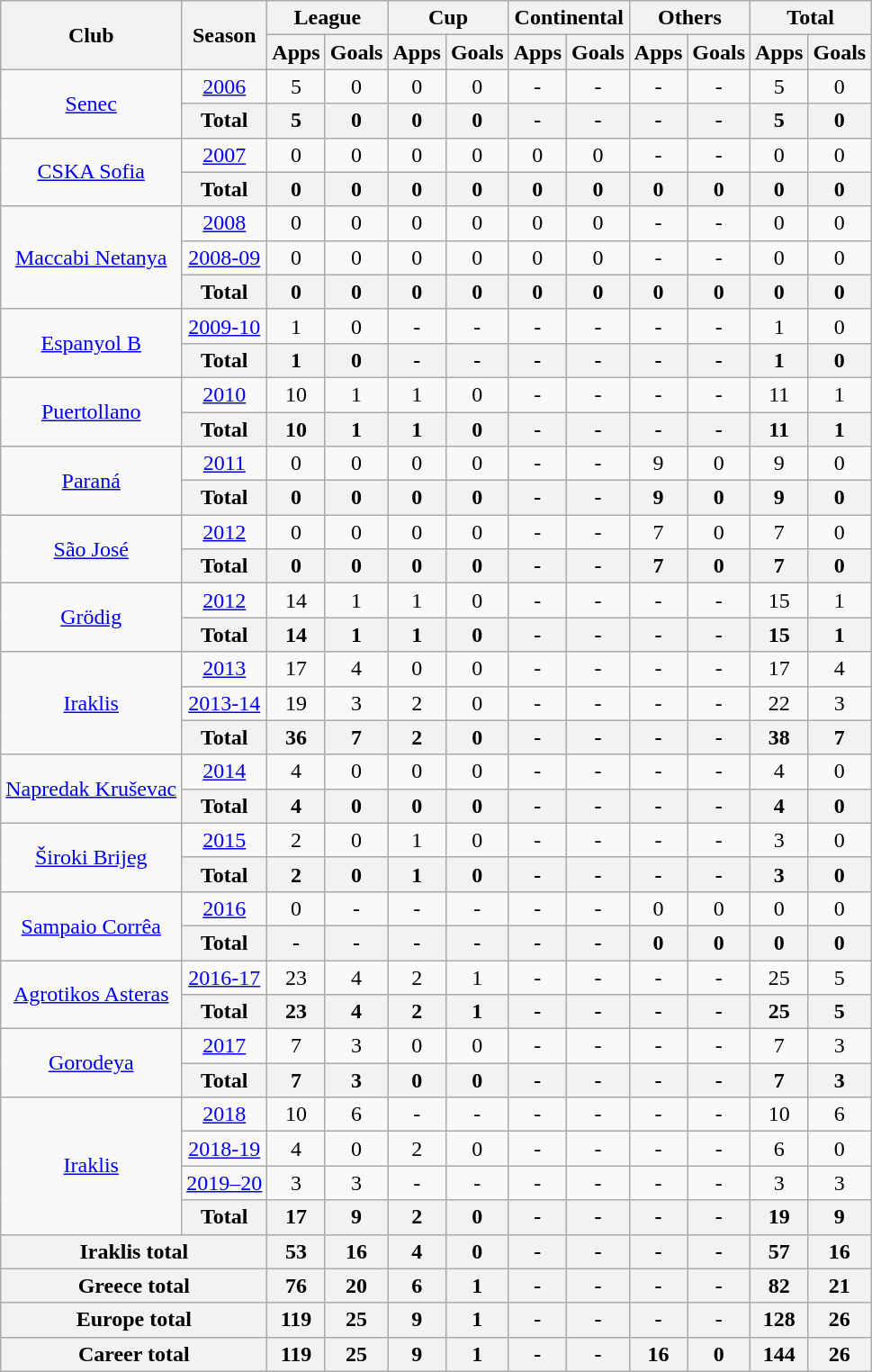<table class="wikitable" style="text-align:center">
<tr>
<th rowspan=2>Club</th>
<th rowspan=2>Season</th>
<th colspan=2>League</th>
<th colspan=2>Cup</th>
<th colspan=2>Continental</th>
<th colspan=2>Others</th>
<th colspan=2>Total</th>
</tr>
<tr>
<th>Apps</th>
<th>Goals</th>
<th>Apps</th>
<th>Goals</th>
<th>Apps</th>
<th>Goals</th>
<th>Apps</th>
<th>Goals</th>
<th>Apps</th>
<th>Goals</th>
</tr>
<tr>
<td rowspan=2><a href='#'>Senec</a></td>
<td><a href='#'>2006</a></td>
<td>5</td>
<td>0</td>
<td>0</td>
<td>0</td>
<td>-</td>
<td>-</td>
<td>-</td>
<td>-</td>
<td>5</td>
<td>0</td>
</tr>
<tr>
<th>Total</th>
<th>5</th>
<th>0</th>
<th>0</th>
<th>0</th>
<th>-</th>
<th>-</th>
<th>-</th>
<th>-</th>
<th>5</th>
<th>0</th>
</tr>
<tr>
<td rowspan=2><a href='#'>CSKA Sofia</a></td>
<td><a href='#'>2007</a></td>
<td>0</td>
<td>0</td>
<td>0</td>
<td>0</td>
<td>0</td>
<td>0</td>
<td>-</td>
<td>-</td>
<td>0</td>
<td>0</td>
</tr>
<tr>
<th>Total</th>
<th>0</th>
<th>0</th>
<th>0</th>
<th>0</th>
<th>0</th>
<th>0</th>
<th>0</th>
<th>0</th>
<th>0</th>
<th>0</th>
</tr>
<tr>
<td rowspan=3><a href='#'>Maccabi Netanya</a></td>
<td><a href='#'>2008</a></td>
<td>0</td>
<td>0</td>
<td>0</td>
<td>0</td>
<td>0</td>
<td>0</td>
<td>-</td>
<td>-</td>
<td>0</td>
<td>0</td>
</tr>
<tr>
<td><a href='#'>2008-09</a></td>
<td>0</td>
<td>0</td>
<td>0</td>
<td>0</td>
<td>0</td>
<td>0</td>
<td>-</td>
<td>-</td>
<td>0</td>
<td>0</td>
</tr>
<tr>
<th>Total</th>
<th>0</th>
<th>0</th>
<th>0</th>
<th>0</th>
<th>0</th>
<th>0</th>
<th>0</th>
<th>0</th>
<th>0</th>
<th>0</th>
</tr>
<tr>
<td rowspan=2><a href='#'>Espanyol B</a></td>
<td><a href='#'>2009-10</a></td>
<td>1</td>
<td>0</td>
<td>-</td>
<td>-</td>
<td>-</td>
<td>-</td>
<td>-</td>
<td>-</td>
<td>1</td>
<td>0</td>
</tr>
<tr>
<th>Total</th>
<th>1</th>
<th>0</th>
<th>-</th>
<th>-</th>
<th>-</th>
<th>-</th>
<th>-</th>
<th>-</th>
<th>1</th>
<th>0</th>
</tr>
<tr>
<td rowspan=2><a href='#'>Puertollano</a></td>
<td><a href='#'>2010</a></td>
<td>10</td>
<td>1</td>
<td>1</td>
<td>0</td>
<td>-</td>
<td>-</td>
<td>-</td>
<td>-</td>
<td>11</td>
<td>1</td>
</tr>
<tr>
<th>Total</th>
<th>10</th>
<th>1</th>
<th>1</th>
<th>0</th>
<th>-</th>
<th>-</th>
<th>-</th>
<th>-</th>
<th>11</th>
<th>1</th>
</tr>
<tr>
<td rowspan=2><a href='#'>Paraná</a></td>
<td><a href='#'>2011</a></td>
<td>0</td>
<td>0</td>
<td>0</td>
<td>0</td>
<td>-</td>
<td>-</td>
<td>9</td>
<td>0</td>
<td>9</td>
<td>0</td>
</tr>
<tr>
<th>Total</th>
<th>0</th>
<th>0</th>
<th>0</th>
<th>0</th>
<th>-</th>
<th>-</th>
<th>9</th>
<th>0</th>
<th>9</th>
<th>0</th>
</tr>
<tr>
<td rowspan=2><a href='#'>São José</a></td>
<td><a href='#'>2012</a></td>
<td>0</td>
<td>0</td>
<td>0</td>
<td>0</td>
<td>-</td>
<td>-</td>
<td>7</td>
<td>0</td>
<td>7</td>
<td>0</td>
</tr>
<tr>
<th>Total</th>
<th>0</th>
<th>0</th>
<th>0</th>
<th>0</th>
<th>-</th>
<th>-</th>
<th>7</th>
<th>0</th>
<th>7</th>
<th>0</th>
</tr>
<tr>
<td rowspan=2><a href='#'>Grödig</a></td>
<td><a href='#'>2012</a></td>
<td>14</td>
<td>1</td>
<td>1</td>
<td>0</td>
<td>-</td>
<td>-</td>
<td>-</td>
<td>-</td>
<td>15</td>
<td>1</td>
</tr>
<tr>
<th>Total</th>
<th>14</th>
<th>1</th>
<th>1</th>
<th>0</th>
<th>-</th>
<th>-</th>
<th>-</th>
<th>-</th>
<th>15</th>
<th>1</th>
</tr>
<tr>
<td rowspan=3><a href='#'>Iraklis</a></td>
<td><a href='#'>2013</a></td>
<td>17</td>
<td>4</td>
<td>0</td>
<td>0</td>
<td>-</td>
<td>-</td>
<td>-</td>
<td>-</td>
<td>17</td>
<td>4</td>
</tr>
<tr>
<td><a href='#'>2013-14</a></td>
<td>19</td>
<td>3</td>
<td>2</td>
<td>0</td>
<td>-</td>
<td>-</td>
<td>-</td>
<td>-</td>
<td>22</td>
<td>3</td>
</tr>
<tr>
<th>Total</th>
<th>36</th>
<th>7</th>
<th>2</th>
<th>0</th>
<th>-</th>
<th>-</th>
<th>-</th>
<th>-</th>
<th>38</th>
<th>7</th>
</tr>
<tr>
<td rowspan=2><a href='#'>Napredak Kruševac</a></td>
<td><a href='#'>2014</a></td>
<td>4</td>
<td>0</td>
<td>0</td>
<td>0</td>
<td>-</td>
<td>-</td>
<td>-</td>
<td>-</td>
<td>4</td>
<td>0</td>
</tr>
<tr>
<th>Total</th>
<th>4</th>
<th>0</th>
<th>0</th>
<th>0</th>
<th>-</th>
<th>-</th>
<th>-</th>
<th>-</th>
<th>4</th>
<th>0</th>
</tr>
<tr>
<td rowspan=2><a href='#'>Široki Brijeg</a></td>
<td><a href='#'>2015</a></td>
<td>2</td>
<td>0</td>
<td>1</td>
<td>0</td>
<td>-</td>
<td>-</td>
<td>-</td>
<td>-</td>
<td>3</td>
<td>0</td>
</tr>
<tr>
<th>Total</th>
<th>2</th>
<th>0</th>
<th>1</th>
<th>0</th>
<th>-</th>
<th>-</th>
<th>-</th>
<th>-</th>
<th>3</th>
<th>0</th>
</tr>
<tr>
<td rowspan=2><a href='#'>Sampaio Corrêa</a></td>
<td><a href='#'>2016</a></td>
<td>0</td>
<td>-</td>
<td>-</td>
<td>-</td>
<td>-</td>
<td>-</td>
<td>0</td>
<td>0</td>
<td>0</td>
<td>0</td>
</tr>
<tr>
<th>Total</th>
<th>-</th>
<th>-</th>
<th>-</th>
<th>-</th>
<th>-</th>
<th>-</th>
<th>0</th>
<th>0</th>
<th>0</th>
<th>0</th>
</tr>
<tr>
<td rowspan=2><a href='#'>Agrotikos Asteras</a></td>
<td><a href='#'>2016-17</a></td>
<td>23</td>
<td>4</td>
<td>2</td>
<td>1</td>
<td>-</td>
<td>-</td>
<td>-</td>
<td>-</td>
<td>25</td>
<td>5</td>
</tr>
<tr>
<th>Total</th>
<th>23</th>
<th>4</th>
<th>2</th>
<th>1</th>
<th>-</th>
<th>-</th>
<th>-</th>
<th>-</th>
<th>25</th>
<th>5</th>
</tr>
<tr>
<td rowspan=2><a href='#'>Gorodeya</a></td>
<td><a href='#'>2017</a></td>
<td>7</td>
<td>3</td>
<td>0</td>
<td>0</td>
<td>-</td>
<td>-</td>
<td>-</td>
<td>-</td>
<td>7</td>
<td>3</td>
</tr>
<tr>
<th>Total</th>
<th>7</th>
<th>3</th>
<th>0</th>
<th>0</th>
<th>-</th>
<th>-</th>
<th>-</th>
<th>-</th>
<th>7</th>
<th>3</th>
</tr>
<tr>
<td rowspan=4><a href='#'>Iraklis</a></td>
<td><a href='#'>2018</a></td>
<td>10</td>
<td>6</td>
<td>-</td>
<td>-</td>
<td>-</td>
<td>-</td>
<td>-</td>
<td>-</td>
<td>10</td>
<td>6</td>
</tr>
<tr>
<td><a href='#'>2018-19</a></td>
<td>4</td>
<td>0</td>
<td>2</td>
<td>0</td>
<td>-</td>
<td>-</td>
<td>-</td>
<td>-</td>
<td>6</td>
<td>0</td>
</tr>
<tr>
<td><a href='#'>2019–20</a></td>
<td>3</td>
<td>3</td>
<td>-</td>
<td>-</td>
<td>-</td>
<td>-</td>
<td>-</td>
<td>-</td>
<td>3</td>
<td>3</td>
</tr>
<tr>
<th>Total</th>
<th>17</th>
<th>9</th>
<th>2</th>
<th>0</th>
<th>-</th>
<th>-</th>
<th>-</th>
<th>-</th>
<th>19</th>
<th>9</th>
</tr>
<tr>
<th colspan=2>Iraklis total</th>
<th>53</th>
<th>16</th>
<th>4</th>
<th>0</th>
<th>-</th>
<th>-</th>
<th>-</th>
<th>-</th>
<th>57</th>
<th>16</th>
</tr>
<tr>
<th colspan=2>Greece total</th>
<th>76</th>
<th>20</th>
<th>6</th>
<th>1</th>
<th>-</th>
<th>-</th>
<th>-</th>
<th>-</th>
<th>82</th>
<th>21</th>
</tr>
<tr>
<th colspan=2>Europe total</th>
<th>119</th>
<th>25</th>
<th>9</th>
<th>1</th>
<th>-</th>
<th>-</th>
<th>-</th>
<th>-</th>
<th>128</th>
<th>26</th>
</tr>
<tr>
<th colspan=2>Career total</th>
<th>119</th>
<th>25</th>
<th>9</th>
<th>1</th>
<th>-</th>
<th>-</th>
<th>16</th>
<th>0</th>
<th>144</th>
<th>26</th>
</tr>
</table>
